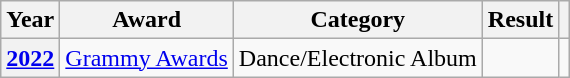<table class="wikitable sortable plainrowheaders">
<tr>
<th scope="col">Year</th>
<th scope="col">Award</th>
<th scope="col">Category</th>
<th scope="col">Result</th>
<th scope="col" class="unsortable"></th>
</tr>
<tr>
<th scope="row"><a href='#'>2022</a></th>
<td><a href='#'>Grammy Awards</a></td>
<td>Dance/Electronic Album</td>
<td></td>
<td style="text-align:center;"></td>
</tr>
</table>
